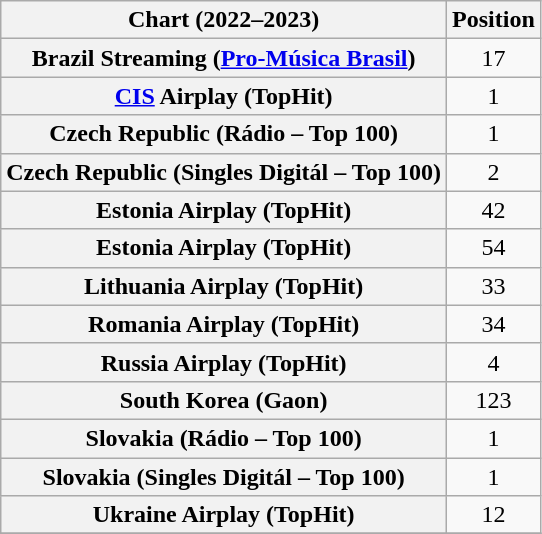<table class="wikitable sortable plainrowheaders" style="text-align:center">
<tr>
<th scope="col">Chart (2022–2023)</th>
<th scope="col">Position</th>
</tr>
<tr>
<th scope="row">Brazil Streaming (<a href='#'>Pro-Música Brasil</a>)</th>
<td>17</td>
</tr>
<tr>
<th scope="row"><a href='#'>CIS</a> Airplay (TopHit)</th>
<td>1</td>
</tr>
<tr>
<th scope="row">Czech Republic (Rádio – Top 100)</th>
<td>1</td>
</tr>
<tr>
<th scope="row">Czech Republic (Singles Digitál – Top 100)</th>
<td>2</td>
</tr>
<tr>
<th scope="row">Estonia Airplay (TopHit)</th>
<td>42</td>
</tr>
<tr>
<th scope="row">Estonia Airplay (TopHit)</th>
<td>54</td>
</tr>
<tr>
<th scope="row">Lithuania Airplay (TopHit)</th>
<td>33</td>
</tr>
<tr>
<th scope="row">Romania Airplay (TopHit)</th>
<td>34</td>
</tr>
<tr>
<th scope="row">Russia Airplay (TopHit)</th>
<td>4</td>
</tr>
<tr>
<th scope="row">South Korea (Gaon)</th>
<td>123</td>
</tr>
<tr>
<th scope="row">Slovakia (Rádio – Top 100)</th>
<td>1</td>
</tr>
<tr>
<th scope="row">Slovakia (Singles Digitál – Top 100)</th>
<td>1</td>
</tr>
<tr>
<th scope="row">Ukraine Airplay (TopHit)</th>
<td>12</td>
</tr>
<tr>
</tr>
</table>
